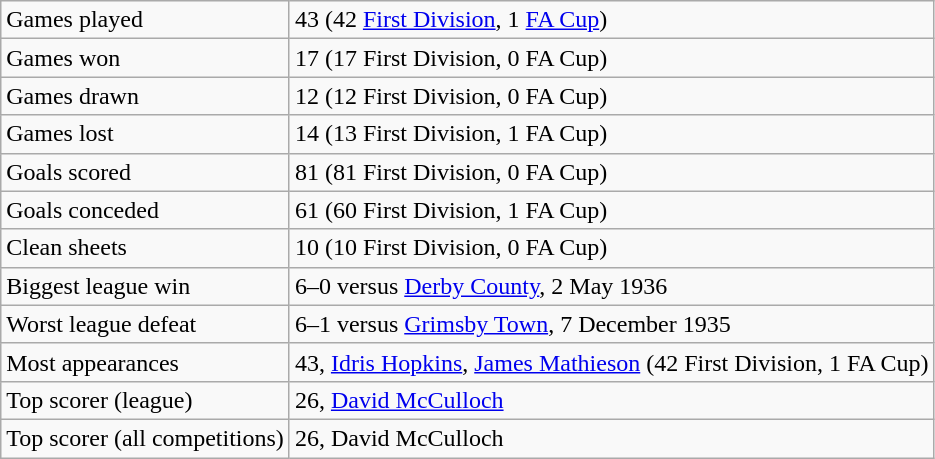<table class="wikitable">
<tr>
<td>Games played</td>
<td>43 (42 <a href='#'>First Division</a>, 1 <a href='#'>FA Cup</a>)</td>
</tr>
<tr>
<td>Games won</td>
<td>17 (17 First Division, 0 FA Cup)</td>
</tr>
<tr>
<td>Games drawn</td>
<td>12 (12 First Division, 0 FA Cup)</td>
</tr>
<tr>
<td>Games lost</td>
<td>14 (13 First Division, 1 FA Cup)</td>
</tr>
<tr>
<td>Goals scored</td>
<td>81 (81 First Division, 0 FA Cup)</td>
</tr>
<tr>
<td>Goals conceded</td>
<td>61 (60 First Division, 1 FA Cup)</td>
</tr>
<tr>
<td>Clean sheets</td>
<td>10 (10 First Division, 0 FA Cup)</td>
</tr>
<tr>
<td>Biggest league win</td>
<td>6–0 versus <a href='#'>Derby County</a>, 2 May 1936</td>
</tr>
<tr>
<td>Worst league defeat</td>
<td>6–1 versus <a href='#'>Grimsby Town</a>, 7 December 1935</td>
</tr>
<tr>
<td>Most appearances</td>
<td>43, <a href='#'>Idris Hopkins</a>, <a href='#'>James Mathieson</a> (42 First Division, 1 FA Cup)</td>
</tr>
<tr>
<td>Top scorer (league)</td>
<td>26, <a href='#'>David McCulloch</a></td>
</tr>
<tr>
<td>Top scorer (all competitions)</td>
<td>26, David McCulloch</td>
</tr>
</table>
